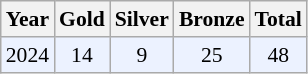<table class="sortable wikitable" style="font-size: 90%;">
<tr>
<th>Year</th>
<th>Gold</th>
<th>Silver</th>
<th>Bronze</th>
<th>Total</th>
</tr>
<tr style="background:#ECF2FF">
<td align="center">2024</td>
<td align="center">14</td>
<td align="center">9</td>
<td align="center">25</td>
<td align="center">48</td>
</tr>
</table>
